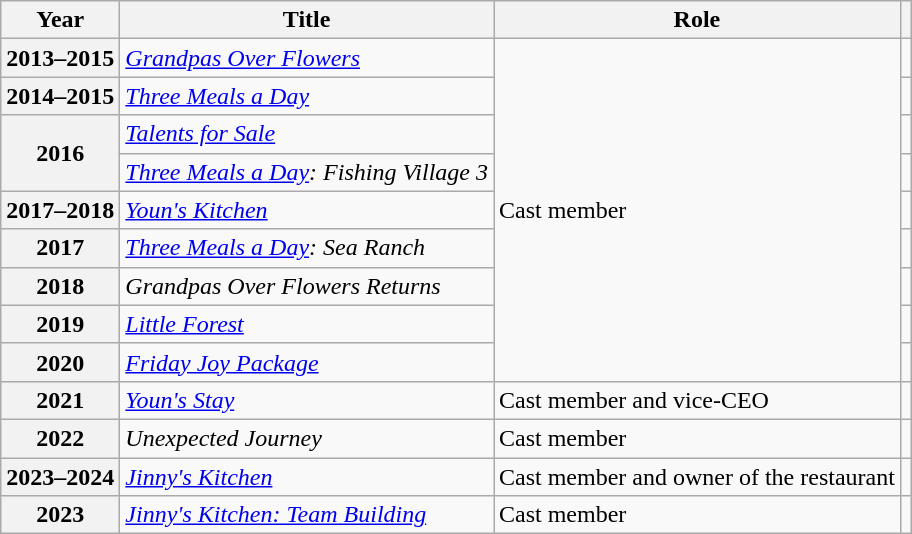<table class="wikitable sortable plainrowheaders">
<tr>
<th>Year</th>
<th>Title</th>
<th>Role</th>
<th scope="col" class="unsortable"></th>
</tr>
<tr>
<th scope="row">2013–2015</th>
<td><em><a href='#'>Grandpas Over Flowers</a></em></td>
<td rowspan="9">Cast member</td>
<td></td>
</tr>
<tr>
<th scope="row">2014–2015</th>
<td><em><a href='#'>Three Meals a Day</a></em></td>
<td></td>
</tr>
<tr>
<th scope="row" rowspan=2>2016</th>
<td><em><a href='#'>Talents for Sale</a></em></td>
<td></td>
</tr>
<tr>
<td><em><a href='#'>Three Meals a Day</a>: Fishing Village 3 </em></td>
<td></td>
</tr>
<tr>
<th scope="row">2017–2018</th>
<td><em><a href='#'>Youn's Kitchen</a></em></td>
<td></td>
</tr>
<tr>
<th scope="row">2017</th>
<td><em><a href='#'>Three Meals a Day</a>: Sea Ranch</em></td>
<td></td>
</tr>
<tr>
<th scope="row">2018</th>
<td><em>Grandpas Over Flowers Returns</em></td>
<td></td>
</tr>
<tr>
<th scope="row">2019</th>
<td><em><a href='#'>Little Forest</a></em></td>
<td></td>
</tr>
<tr>
<th scope="row">2020</th>
<td><em><a href='#'>Friday Joy Package</a></em></td>
<td></td>
</tr>
<tr>
<th scope="row">2021</th>
<td><em><a href='#'>Youn's Stay</a></em></td>
<td>Cast member and vice-CEO</td>
<td></td>
</tr>
<tr>
<th scope="row">2022</th>
<td><em>Unexpected Journey</em></td>
<td>Cast member</td>
<td></td>
</tr>
<tr>
<th scope="row">2023–2024</th>
<td><em><a href='#'>Jinny's Kitchen</a></em></td>
<td>Cast member and owner of the restaurant</td>
<td></td>
</tr>
<tr>
<th scope="row">2023</th>
<td><em><a href='#'>Jinny's Kitchen: Team Building</a></em></td>
<td>Cast member</td>
<td></td>
</tr>
</table>
